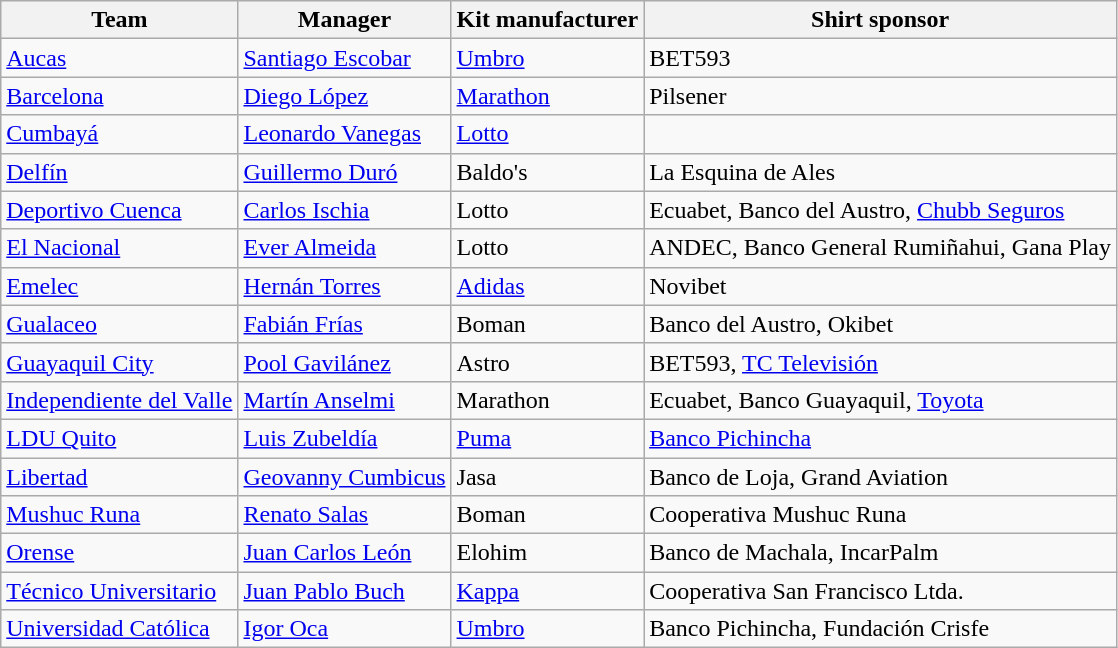<table class="wikitable sortable" style="text-align: left;">
<tr>
<th>Team</th>
<th>Manager</th>
<th>Kit manufacturer</th>
<th>Shirt sponsor</th>
</tr>
<tr>
<td><a href='#'>Aucas</a></td>
<td> <a href='#'>Santiago Escobar</a></td>
<td><a href='#'>Umbro</a></td>
<td>BET593</td>
</tr>
<tr>
<td><a href='#'>Barcelona</a></td>
<td> <a href='#'>Diego López</a></td>
<td><a href='#'>Marathon</a></td>
<td>Pilsener</td>
</tr>
<tr>
<td><a href='#'>Cumbayá</a></td>
<td> <a href='#'>Leonardo Vanegas</a></td>
<td><a href='#'>Lotto</a></td>
<td></td>
</tr>
<tr>
<td><a href='#'>Delfín</a></td>
<td> <a href='#'>Guillermo Duró</a></td>
<td>Baldo's</td>
<td>La Esquina de Ales</td>
</tr>
<tr>
<td><a href='#'>Deportivo Cuenca</a></td>
<td> <a href='#'>Carlos Ischia</a></td>
<td>Lotto</td>
<td>Ecuabet, Banco del Austro, <a href='#'>Chubb Seguros</a></td>
</tr>
<tr>
<td><a href='#'>El Nacional</a></td>
<td> <a href='#'>Ever Almeida</a></td>
<td>Lotto</td>
<td>ANDEC, Banco General Rumiñahui, Gana Play</td>
</tr>
<tr>
<td><a href='#'>Emelec</a></td>
<td> <a href='#'>Hernán Torres</a></td>
<td><a href='#'>Adidas</a></td>
<td>Novibet</td>
</tr>
<tr>
<td><a href='#'>Gualaceo</a></td>
<td> <a href='#'>Fabián Frías</a></td>
<td>Boman</td>
<td>Banco del Austro, Okibet</td>
</tr>
<tr>
<td><a href='#'>Guayaquil City</a></td>
<td> <a href='#'>Pool Gavilánez</a></td>
<td>Astro</td>
<td>BET593, <a href='#'>TC Televisión</a></td>
</tr>
<tr>
<td><a href='#'>Independiente del Valle</a></td>
<td> <a href='#'>Martín Anselmi</a></td>
<td>Marathon</td>
<td>Ecuabet, Banco Guayaquil, <a href='#'>Toyota</a></td>
</tr>
<tr>
<td><a href='#'>LDU Quito</a></td>
<td> <a href='#'>Luis Zubeldía</a></td>
<td><a href='#'>Puma</a></td>
<td><a href='#'>Banco Pichincha</a></td>
</tr>
<tr>
<td><a href='#'>Libertad</a></td>
<td> <a href='#'>Geovanny Cumbicus</a></td>
<td>Jasa</td>
<td>Banco de Loja, Grand Aviation</td>
</tr>
<tr>
<td><a href='#'>Mushuc Runa</a></td>
<td> <a href='#'>Renato Salas</a></td>
<td>Boman</td>
<td>Cooperativa Mushuc Runa</td>
</tr>
<tr>
<td><a href='#'>Orense</a></td>
<td> <a href='#'>Juan Carlos León</a></td>
<td>Elohim</td>
<td>Banco de Machala, IncarPalm</td>
</tr>
<tr>
<td><a href='#'>Técnico Universitario</a></td>
<td> <a href='#'>Juan Pablo Buch</a></td>
<td><a href='#'>Kappa</a></td>
<td>Cooperativa San Francisco Ltda.</td>
</tr>
<tr>
<td><a href='#'>Universidad Católica</a></td>
<td> <a href='#'>Igor Oca</a></td>
<td><a href='#'>Umbro</a></td>
<td>Banco Pichincha, Fundación Crisfe</td>
</tr>
</table>
